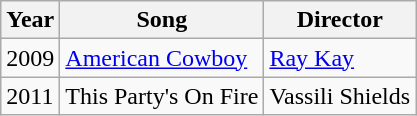<table class="wikitable">
<tr>
<th>Year</th>
<th>Song</th>
<th>Director</th>
</tr>
<tr>
<td>2009</td>
<td><a href='#'>American Cowboy</a></td>
<td><a href='#'>Ray Kay</a></td>
</tr>
<tr>
<td>2011</td>
<td>This Party's On Fire</td>
<td>Vassili Shields</td>
</tr>
</table>
